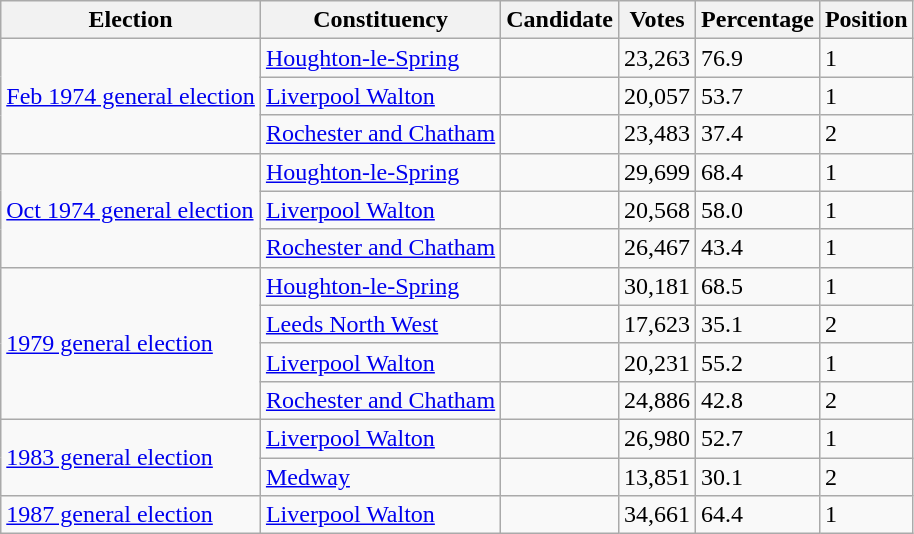<table class="wikitable sortable">
<tr>
<th>Election</th>
<th>Constituency</th>
<th>Candidate</th>
<th>Votes</th>
<th>Percentage</th>
<th>Position</th>
</tr>
<tr>
<td rowspan=3><a href='#'>Feb 1974 general election</a></td>
<td><a href='#'>Houghton-le-Spring</a></td>
<td></td>
<td>23,263</td>
<td>76.9</td>
<td>1</td>
</tr>
<tr>
<td><a href='#'>Liverpool Walton</a></td>
<td></td>
<td>20,057</td>
<td>53.7</td>
<td>1</td>
</tr>
<tr>
<td><a href='#'>Rochester and Chatham</a></td>
<td></td>
<td>23,483</td>
<td>37.4</td>
<td>2</td>
</tr>
<tr>
<td rowspan=3><a href='#'>Oct 1974 general election</a></td>
<td><a href='#'>Houghton-le-Spring</a></td>
<td></td>
<td>29,699</td>
<td>68.4</td>
<td>1</td>
</tr>
<tr>
<td><a href='#'>Liverpool Walton</a></td>
<td></td>
<td>20,568</td>
<td>58.0</td>
<td>1</td>
</tr>
<tr>
<td><a href='#'>Rochester and Chatham</a></td>
<td></td>
<td>26,467</td>
<td>43.4</td>
<td>1</td>
</tr>
<tr>
<td rowspan=4><a href='#'>1979 general election</a></td>
<td><a href='#'>Houghton-le-Spring</a></td>
<td></td>
<td>30,181</td>
<td>68.5</td>
<td>1</td>
</tr>
<tr>
<td><a href='#'>Leeds North West</a></td>
<td></td>
<td>17,623</td>
<td>35.1</td>
<td>2</td>
</tr>
<tr>
<td><a href='#'>Liverpool Walton</a></td>
<td></td>
<td>20,231</td>
<td>55.2</td>
<td>1</td>
</tr>
<tr>
<td><a href='#'>Rochester and Chatham</a></td>
<td></td>
<td>24,886</td>
<td>42.8</td>
<td>2</td>
</tr>
<tr>
<td rowspan=2><a href='#'>1983 general election</a></td>
<td><a href='#'>Liverpool Walton</a></td>
<td></td>
<td>26,980</td>
<td>52.7</td>
<td>1</td>
</tr>
<tr>
<td><a href='#'>Medway</a></td>
<td></td>
<td>13,851</td>
<td>30.1</td>
<td>2</td>
</tr>
<tr>
<td><a href='#'>1987 general election</a></td>
<td><a href='#'>Liverpool Walton</a></td>
<td></td>
<td>34,661</td>
<td>64.4</td>
<td>1</td>
</tr>
</table>
